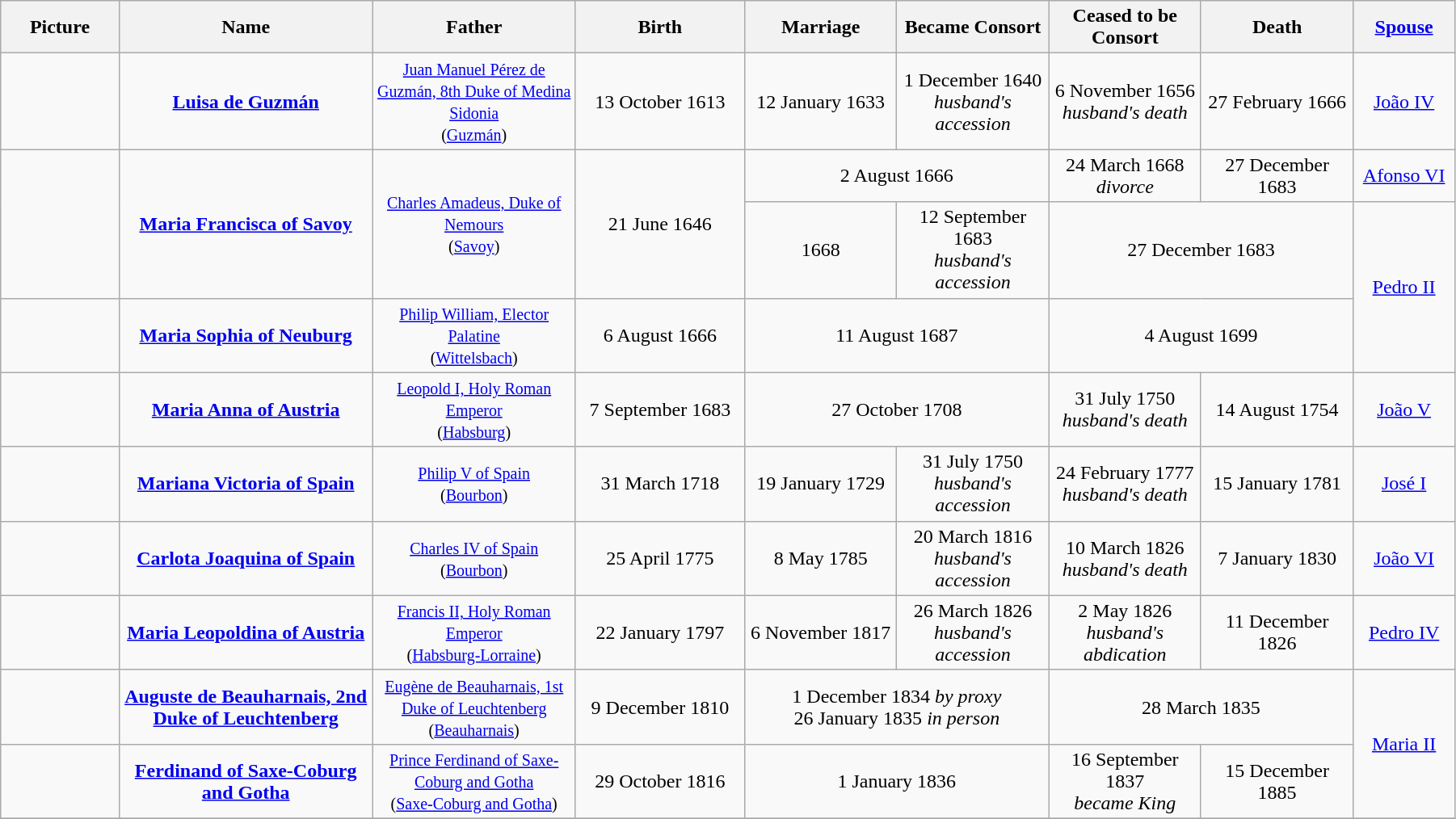<table width=95% class="wikitable">
<tr>
<th width = "7%">Picture</th>
<th width = "15%">Name</th>
<th width = "12%">Father</th>
<th width = "10%">Birth</th>
<th width = "9%">Marriage</th>
<th width = "9%">Became Consort</th>
<th width = "9%">Ceased to be Consort</th>
<th width = "9%">Death</th>
<th width = "6%"><a href='#'>Spouse</a></th>
</tr>
<tr>
<td align="center"></td>
<td align="center"><strong><a href='#'>Luisa de Guzmán</a></strong></td>
<td align="center"><small><a href='#'>Juan Manuel Pérez de Guzmán, 8th Duke of Medina Sidonia</a><br>(<a href='#'>Guzmán</a>)</small></td>
<td align="center">13 October 1613</td>
<td align="center">12 January 1633</td>
<td align="center">1 December 1640<br><em>husband's accession</em></td>
<td align="center">6 November 1656<br><em>husband's death</em></td>
<td align="center">27 February 1666</td>
<td align="center"><a href='#'>João IV</a></td>
</tr>
<tr>
<td align="center" rowspan="2"></td>
<td align="center" rowspan="2"><strong><a href='#'>Maria Francisca of Savoy</a><br></strong></td>
<td align="center" rowspan="2"><small><a href='#'>Charles Amadeus, Duke of Nemours</a><br>(<a href='#'>Savoy</a>)</small></td>
<td align="center" rowspan="2">21 June 1646</td>
<td align="center" colspan="2">2 August 1666</td>
<td align="center">24 March 1668<br><em>divorce</em></td>
<td align="center">27 December 1683</td>
<td align="center"><a href='#'>Afonso VI</a></td>
</tr>
<tr>
<td align="center">1668</td>
<td align="center">12 September 1683<br><em>husband's accession</em></td>
<td align="center" colspan="2">27 December 1683</td>
<td align="center" rowspan="2"><a href='#'>Pedro II</a></td>
</tr>
<tr>
<td align="center"></td>
<td align="center"><strong><a href='#'>Maria Sophia of Neuburg</a></strong></td>
<td align="center"><small><a href='#'>Philip William, Elector Palatine</a><br>(<a href='#'>Wittelsbach</a>)</small></td>
<td align="center">6 August 1666</td>
<td align="center" colspan="2">11 August 1687</td>
<td align="center" colspan="2">4 August 1699</td>
</tr>
<tr>
<td align="center"></td>
<td align="center"><strong><a href='#'>Maria Anna of Austria</a></strong></td>
<td align="center"><small><a href='#'>Leopold I, Holy Roman Emperor</a><br>(<a href='#'>Habsburg</a>)</small></td>
<td align="center">7 September 1683</td>
<td align="center" colspan="2">27 October 1708</td>
<td align="center">31 July 1750<br><em>husband's death</em></td>
<td align="center">14 August 1754</td>
<td align="center"><a href='#'>João V</a></td>
</tr>
<tr>
<td align="center"></td>
<td align="center"><strong><a href='#'>Mariana Victoria of Spain</a></strong></td>
<td align="center"><small><a href='#'>Philip V of Spain</a><br>(<a href='#'>Bourbon</a>)</small></td>
<td align="center">31 March 1718</td>
<td align="center">19 January 1729</td>
<td align="center">31 July 1750<br><em>husband's accession</em></td>
<td align="center">24 February 1777<br><em>husband's death</em></td>
<td align="center">15 January 1781</td>
<td align="center"><a href='#'>José I</a></td>
</tr>
<tr>
<td align="center"></td>
<td align="center"><strong><a href='#'>Carlota Joaquina of Spain</a></strong></td>
<td align="center"><small><a href='#'>Charles IV of Spain</a><br>(<a href='#'>Bourbon</a>)</small></td>
<td align="center">25 April 1775</td>
<td align="center">8 May 1785</td>
<td align="center">20 March 1816<br><em>husband's accession</em></td>
<td align="center">10 March 1826<br><em>husband's death</em></td>
<td align="center">7 January 1830</td>
<td align="center"><a href='#'>João VI</a></td>
</tr>
<tr>
<td align="center"></td>
<td align="center"><strong><a href='#'>Maria Leopoldina of Austria</a></strong></td>
<td align="center"><small><a href='#'>Francis II, Holy Roman Emperor</a><br>(<a href='#'>Habsburg-Lorraine</a>)</small></td>
<td align="center">22 January 1797</td>
<td align="center">6 November 1817</td>
<td align="center">26 March 1826<br><em>husband's accession</em></td>
<td align="center">2 May 1826<br><em>husband's abdication</em></td>
<td align="center">11 December 1826</td>
<td align="center"><a href='#'>Pedro IV</a></td>
</tr>
<tr>
<td align="center"></td>
<td align="center"><strong><a href='#'>Auguste de Beauharnais, 2nd Duke of Leuchtenberg</a></strong></td>
<td align="center"><small><a href='#'>Eugène de Beauharnais, 1st Duke of Leuchtenberg</a><br>(<a href='#'>Beauharnais</a>)</small></td>
<td align="center">9 December 1810</td>
<td align="center" colspan="2">1 December 1834 <em>by proxy</em><br>26 January 1835 <em>in person</em></td>
<td align="center" colspan="2">28 March 1835</td>
<td align="center" rowspan="2"><a href='#'>Maria II</a></td>
</tr>
<tr>
<td align="center"></td>
<td align="center"><strong><a href='#'>Ferdinand of Saxe-Coburg and Gotha</a></strong></td>
<td align="center"><small><a href='#'>Prince Ferdinand of Saxe-Coburg and Gotha</a><br>(<a href='#'>Saxe-Coburg and Gotha</a>)</small></td>
<td align="center">29 October 1816</td>
<td align="center" colspan="2">1 January 1836</td>
<td align="center">16 September 1837<br><em>became King</em></td>
<td align="center">15 December 1885</td>
</tr>
<tr>
</tr>
</table>
